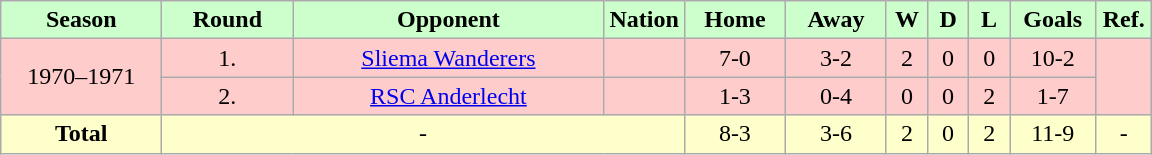<table class="wikitable">
<tr style="text-align:center;">
<th style="width:100px; background:#cfc;">Season</th>
<th style="width:80px; background:#cfc;">Round</th>
<th style="width:200px; background:#cfc;">Opponent</th>
<th style="width:40px; background:#cfc;">Nation</th>
<th style="width:60px; background:#cfc;">Home</th>
<th style="width:60px; background:#cfc;">Away</th>
<th style="width:20px; background:#cfc;">W</th>
<th style="width:20px; background:#cfc;">D</th>
<th style="width:20px; background:#cfc;">L</th>
<th style="width:50px; background:#cfc;">Goals</th>
<th style="width:30px; background:#cfc;">Ref.</th>
</tr>
<tr style="background:#fcc; text-align:center;">
<td rowspan="2">1970–1971</td>
<td>1.</td>
<td><a href='#'>Sliema Wanderers</a></td>
<td></td>
<td>7-0</td>
<td>3-2</td>
<td>2</td>
<td>0</td>
<td>0</td>
<td>10-2</td>
<td rowspan="2"></td>
</tr>
<tr style="background:#fcc; text-align:center;">
<td>2.</td>
<td><a href='#'>RSC Anderlecht</a></td>
<td></td>
<td>1-3</td>
<td>0-4</td>
<td>0</td>
<td>0</td>
<td>2</td>
<td>1-7</td>
</tr>
<tr style="background:#ffc; text-align:center;">
<td><strong>Total</strong></td>
<td colspan="3">-</td>
<td>8-3</td>
<td>3-6</td>
<td>2</td>
<td>0</td>
<td>2</td>
<td>11-9</td>
<td>-</td>
</tr>
</table>
